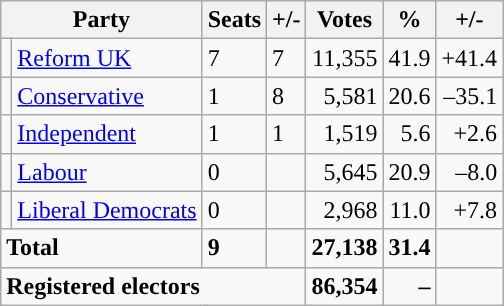<table class="wikitable sortable">
<tr>
<th colspan="2">Party</th>
<th>Seats</th>
<th>+/-</th>
<th>Votes</th>
<th>%</th>
<th>+/-</th>
</tr>
<tr>
<td style="background-color: "></td>
<td><a href='#'>Reform UK</a></td>
<td>7</td>
<td> 7</td>
<td style="text-align:right;">11,355</td>
<td style="text-align:right;">41.9</td>
<td style="text-align:right;">+41.4</td>
</tr>
<tr>
<td style="background-color: "></td>
<td><a href='#'>Conservative</a></td>
<td>1</td>
<td> 8</td>
<td style="text-align:right;">5,581</td>
<td style="text-align:right;">20.6</td>
<td style="text-align:right;">–35.1</td>
</tr>
<tr>
<td style="background-color: "></td>
<td><a href='#'>Independent</a></td>
<td>1</td>
<td> 1</td>
<td style="text-align:right;">1,519</td>
<td style="text-align:right;">5.6</td>
<td style="text-align:right;">+2.6</td>
</tr>
<tr>
<td style="background-color: "></td>
<td><a href='#'>Labour</a></td>
<td>0</td>
<td></td>
<td style="text-align:right;">5,645</td>
<td style="text-align:right;">20.9</td>
<td style="text-align:right;">–8.0</td>
</tr>
<tr>
<td style="background-color: "></td>
<td><a href='#'>Liberal Democrats</a></td>
<td>0</td>
<td></td>
<td style="text-align:right;">2,968</td>
<td style="text-align:right;">11.0</td>
<td style="text-align:right;">+7.8</td>
</tr>
<tr>
<td colspan="2"><strong>Total</strong></td>
<td><strong>9</strong></td>
<td></td>
<td style="text-align:right;"><strong>27,138</strong></td>
<td style="text-align:right;"><strong>31.4</strong></td>
<td style="text-align:right;"></td>
</tr>
<tr>
<td colspan="4"><strong>Registered electors</strong></td>
<td style="text-align:right;"><strong>86,354</strong></td>
<td style="text-align:right;"><strong>–</strong></td>
<td style="text-align:right;"></td>
</tr>
</table>
